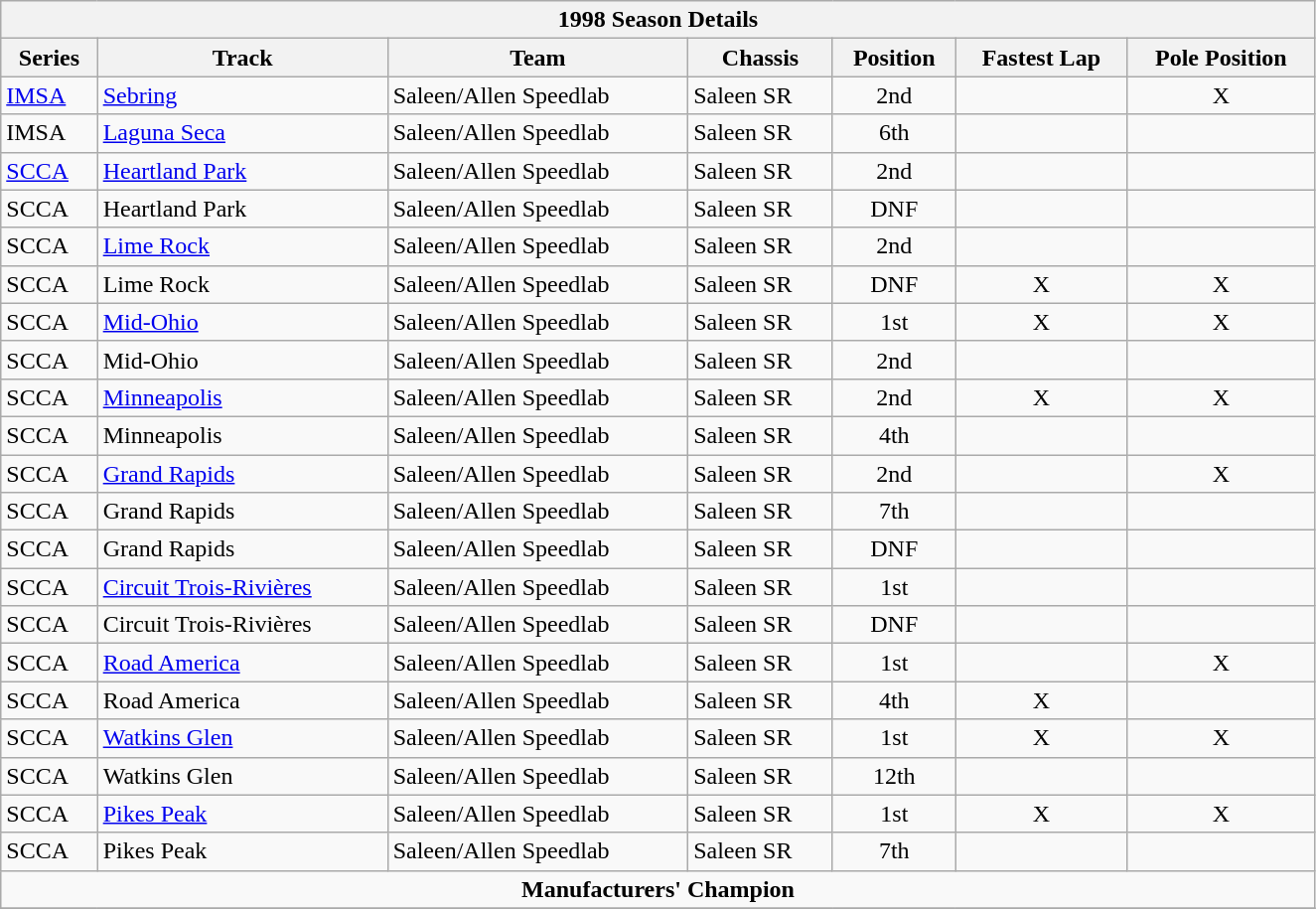<table class="wikitable collapsible collapsed">
<tr>
<th colspan="7" width="875px">1998 Season Details</th>
</tr>
<tr>
<th scope="col">Series</th>
<th scope="col">Track</th>
<th scope="col">Team</th>
<th scope="col">Chassis</th>
<th scope="col">Position</th>
<th scope="col">Fastest Lap</th>
<th scope="col">Pole Position</th>
</tr>
<tr>
<td><a href='#'>IMSA</a></td>
<td><a href='#'>Sebring</a></td>
<td>Saleen/Allen Speedlab</td>
<td>Saleen SR</td>
<td style="text-align:center">2nd</td>
<td style="text-align:center"></td>
<td style="text-align:center">X</td>
</tr>
<tr>
<td>IMSA</td>
<td><a href='#'>Laguna Seca</a></td>
<td>Saleen/Allen Speedlab</td>
<td>Saleen SR</td>
<td style="text-align:center">6th</td>
<td style="text-align:center"></td>
<td style="text-align:center"></td>
</tr>
<tr>
<td><a href='#'>SCCA</a></td>
<td><a href='#'>Heartland Park</a></td>
<td>Saleen/Allen Speedlab</td>
<td>Saleen SR</td>
<td style="text-align:center">2nd</td>
<td style="text-align:center"></td>
<td style="text-align:center"></td>
</tr>
<tr>
<td>SCCA</td>
<td>Heartland Park</td>
<td>Saleen/Allen Speedlab</td>
<td>Saleen SR</td>
<td style="text-align:center">DNF</td>
<td style="text-align:center"></td>
<td style="text-align:center"></td>
</tr>
<tr>
<td>SCCA</td>
<td><a href='#'>Lime Rock</a></td>
<td>Saleen/Allen Speedlab</td>
<td>Saleen SR</td>
<td style="text-align:center">2nd</td>
<td style="text-align:center"></td>
<td style="text-align:center"></td>
</tr>
<tr>
<td>SCCA</td>
<td>Lime Rock</td>
<td>Saleen/Allen Speedlab</td>
<td>Saleen SR</td>
<td style="text-align:center">DNF</td>
<td style="text-align:center">X</td>
<td style="text-align:center">X</td>
</tr>
<tr>
<td>SCCA</td>
<td><a href='#'>Mid-Ohio</a></td>
<td>Saleen/Allen Speedlab</td>
<td>Saleen SR</td>
<td style="text-align:center">1st</td>
<td style="text-align:center">X</td>
<td style="text-align:center">X</td>
</tr>
<tr>
<td>SCCA</td>
<td>Mid-Ohio</td>
<td>Saleen/Allen Speedlab</td>
<td>Saleen SR</td>
<td style="text-align:center">2nd</td>
<td style="text-align:center"></td>
<td style="text-align:center"></td>
</tr>
<tr>
<td>SCCA</td>
<td><a href='#'>Minneapolis</a></td>
<td>Saleen/Allen Speedlab</td>
<td>Saleen SR</td>
<td style="text-align:center">2nd</td>
<td style="text-align:center">X</td>
<td style="text-align:center">X</td>
</tr>
<tr>
<td>SCCA</td>
<td>Minneapolis</td>
<td>Saleen/Allen Speedlab</td>
<td>Saleen SR</td>
<td style="text-align:center">4th</td>
<td style="text-align:center"></td>
<td style="text-align:center"></td>
</tr>
<tr>
<td>SCCA</td>
<td><a href='#'>Grand Rapids</a></td>
<td>Saleen/Allen Speedlab</td>
<td>Saleen SR</td>
<td style="text-align:center">2nd</td>
<td style="text-align:center"></td>
<td style="text-align:center">X</td>
</tr>
<tr>
<td>SCCA</td>
<td>Grand Rapids</td>
<td>Saleen/Allen Speedlab</td>
<td>Saleen SR</td>
<td style="text-align:center">7th</td>
<td style="text-align:center"></td>
<td style="text-align:center"></td>
</tr>
<tr>
<td>SCCA</td>
<td>Grand Rapids</td>
<td>Saleen/Allen Speedlab</td>
<td>Saleen SR</td>
<td style="text-align:center">DNF</td>
<td style="text-align:center"></td>
<td style="text-align:center"></td>
</tr>
<tr>
<td>SCCA</td>
<td><a href='#'>Circuit Trois-Rivières</a></td>
<td>Saleen/Allen Speedlab</td>
<td>Saleen SR</td>
<td style="text-align:center">1st</td>
<td style="text-align:center"></td>
<td style="text-align:center"></td>
</tr>
<tr>
<td>SCCA</td>
<td>Circuit Trois-Rivières</td>
<td>Saleen/Allen Speedlab</td>
<td>Saleen SR</td>
<td style="text-align:center">DNF</td>
<td style="text-align:center"></td>
<td style="text-align:center"></td>
</tr>
<tr>
<td>SCCA</td>
<td><a href='#'>Road America</a></td>
<td>Saleen/Allen Speedlab</td>
<td>Saleen SR</td>
<td style="text-align:center">1st</td>
<td style="text-align:center"></td>
<td style="text-align:center">X</td>
</tr>
<tr>
<td>SCCA</td>
<td>Road America</td>
<td>Saleen/Allen Speedlab</td>
<td>Saleen SR</td>
<td style="text-align:center">4th</td>
<td style="text-align:center">X</td>
<td style="text-align:center"></td>
</tr>
<tr>
<td>SCCA</td>
<td><a href='#'>Watkins Glen</a></td>
<td>Saleen/Allen Speedlab</td>
<td>Saleen SR</td>
<td style="text-align:center">1st</td>
<td style="text-align:center">X</td>
<td style="text-align:center">X</td>
</tr>
<tr>
<td>SCCA</td>
<td>Watkins Glen</td>
<td>Saleen/Allen Speedlab</td>
<td>Saleen SR</td>
<td style="text-align:center">12th</td>
<td style="text-align:center"></td>
<td style="text-align:center"></td>
</tr>
<tr>
<td>SCCA</td>
<td><a href='#'>Pikes Peak</a></td>
<td>Saleen/Allen Speedlab</td>
<td>Saleen SR</td>
<td style="text-align:center">1st</td>
<td style="text-align:center">X</td>
<td style="text-align:center">X</td>
</tr>
<tr>
<td>SCCA</td>
<td>Pikes Peak</td>
<td>Saleen/Allen Speedlab</td>
<td>Saleen SR</td>
<td style="text-align:center">7th</td>
<td style="text-align:center"></td>
<td style="text-align:center"></td>
</tr>
<tr>
<td colspan="7" style="text-align:center"><strong>Manufacturers' Champion</strong></td>
</tr>
<tr>
</tr>
</table>
